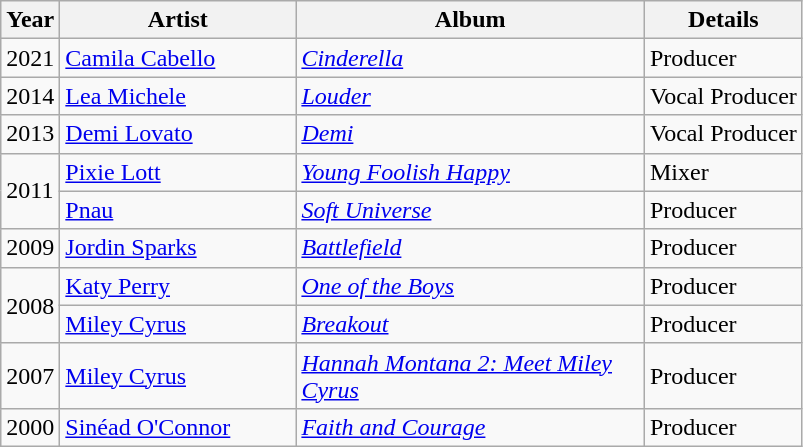<table class="wikitable">
<tr>
<th>Year</th>
<th style="width:150px;">Artist</th>
<th style="width:225px;">Album</th>
<th>Details</th>
</tr>
<tr>
<td>2021</td>
<td><a href='#'>Camila Cabello</a></td>
<td><em><a href='#'>Cinderella</a></em></td>
<td>Producer</td>
</tr>
<tr>
<td>2014</td>
<td><a href='#'>Lea Michele</a></td>
<td><em><a href='#'>Louder</a></em></td>
<td>Vocal Producer</td>
</tr>
<tr>
<td>2013</td>
<td><a href='#'>Demi Lovato</a></td>
<td><em><a href='#'>Demi</a></em></td>
<td>Vocal Producer</td>
</tr>
<tr>
<td rowspan=2>2011</td>
<td><a href='#'>Pixie Lott</a></td>
<td><em><a href='#'>Young Foolish Happy</a></em></td>
<td>Mixer</td>
</tr>
<tr>
<td><a href='#'>Pnau</a></td>
<td><em><a href='#'>Soft Universe</a></em></td>
<td>Producer</td>
</tr>
<tr>
<td>2009</td>
<td><a href='#'>Jordin Sparks</a></td>
<td><em><a href='#'>Battlefield</a></em></td>
<td>Producer</td>
</tr>
<tr>
<td rowspan=2>2008</td>
<td><a href='#'>Katy Perry</a></td>
<td><em><a href='#'>One of the Boys</a></em></td>
<td>Producer</td>
</tr>
<tr>
<td><a href='#'>Miley Cyrus</a></td>
<td><em><a href='#'>Breakout</a></em></td>
<td>Producer</td>
</tr>
<tr>
<td>2007</td>
<td><a href='#'>Miley Cyrus</a></td>
<td><em><a href='#'>Hannah Montana 2: Meet Miley Cyrus</a></em></td>
<td>Producer</td>
</tr>
<tr>
<td>2000</td>
<td><a href='#'>Sinéad O'Connor</a></td>
<td><em><a href='#'>Faith and Courage</a></em></td>
<td>Producer</td>
</tr>
</table>
